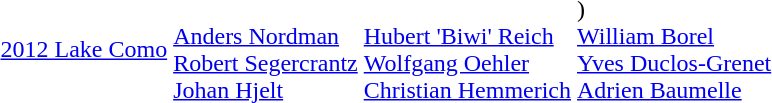<table>
<tr>
<td><a href='#'>2012 Lake Como</a></td>
<td><br><a href='#'>Anders Nordman</a><br><a href='#'>Robert Segercrantz</a><br><a href='#'>Johan Hjelt</a></td>
<td><br><a href='#'>Hubert 'Biwi' Reich</a><br><a href='#'>Wolfgang Oehler</a><br><a href='#'>Christian Hemmerich</a></td>
<td>)<br><a href='#'>William Borel</a><br><a href='#'>Yves Duclos-Grenet</a><br><a href='#'>Adrien Baumelle</a></td>
</tr>
</table>
